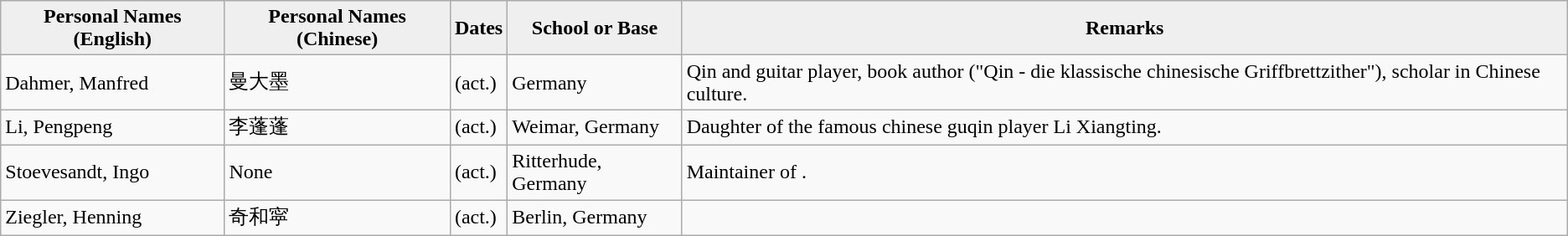<table class="wikitable">
<tr>
<th style="background:#efefef;">Personal Names (English)</th>
<th style="background:#efefef;">Personal Names (Chinese)</th>
<th style="background:#efefef;">Dates</th>
<th style="background:#efefef;">School or Base</th>
<th style="background:#efefef;">Remarks</th>
</tr>
<tr>
<td>Dahmer, Manfred</td>
<td>曼大墨</td>
<td>(act.)</td>
<td>Germany</td>
<td>Qin and guitar player, book author ("Qin - die klassische chinesische Griffbrettzither"), scholar in Chinese culture.</td>
</tr>
<tr>
<td>Li, Pengpeng</td>
<td>李蓬蓬</td>
<td>(act.)</td>
<td>Weimar, Germany</td>
<td>Daughter of the famous chinese guqin player Li Xiangting.</td>
</tr>
<tr>
<td>Stoevesandt, Ingo</td>
<td>None</td>
<td>(act.)</td>
<td>Ritterhude, Germany</td>
<td>Maintainer of .</td>
</tr>
<tr>
<td>Ziegler, Henning</td>
<td>奇和寜</td>
<td>(act.)</td>
<td>Berlin, Germany</td>
<td></td>
</tr>
</table>
